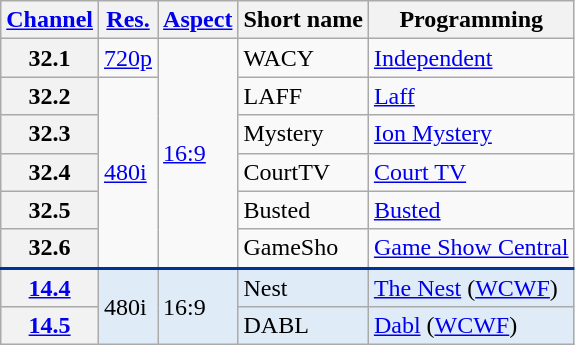<table class="wikitable">
<tr>
<th scope = "col"><a href='#'>Channel</a></th>
<th scope = "col"><a href='#'>Res.</a></th>
<th scope = "col"><a href='#'>Aspect</a></th>
<th scope = "col">Short name</th>
<th scope = "col">Programming</th>
</tr>
<tr>
<th scope = "row">32.1</th>
<td><a href='#'>720p</a></td>
<td rowspan="6"><a href='#'>16:9</a></td>
<td>WACY</td>
<td><a href='#'>Independent</a></td>
</tr>
<tr>
<th scope = "row">32.2</th>
<td rowspan="5"><a href='#'>480i</a></td>
<td>LAFF</td>
<td><a href='#'>Laff</a></td>
</tr>
<tr>
<th scope = "row">32.3</th>
<td>Mystery</td>
<td><a href='#'>Ion Mystery</a></td>
</tr>
<tr>
<th scope = "row">32.4</th>
<td>CourtTV</td>
<td><a href='#'>Court TV</a></td>
</tr>
<tr>
<th scope = "row">32.5</th>
<td>Busted</td>
<td><a href='#'>Busted</a></td>
</tr>
<tr>
<th scope = "row">32.6</th>
<td>GameSho</td>
<td><a href='#'>Game Show Central</a></td>
</tr>
<tr style="background:#dfebf6; border-top:2px solid #039;">
<th scope = "row"><a href='#'>14.4</a></th>
<td rowspan="2">480i</td>
<td rowspan="2">16:9</td>
<td>Nest</td>
<td><a href='#'>The Nest</a> (<a href='#'>WCWF</a>)</td>
</tr>
<tr style="background:#dfebf6;">
<th scope = "row"><a href='#'>14.5</a></th>
<td>DABL</td>
<td><a href='#'>Dabl</a> (<a href='#'>WCWF</a>)</td>
</tr>
</table>
